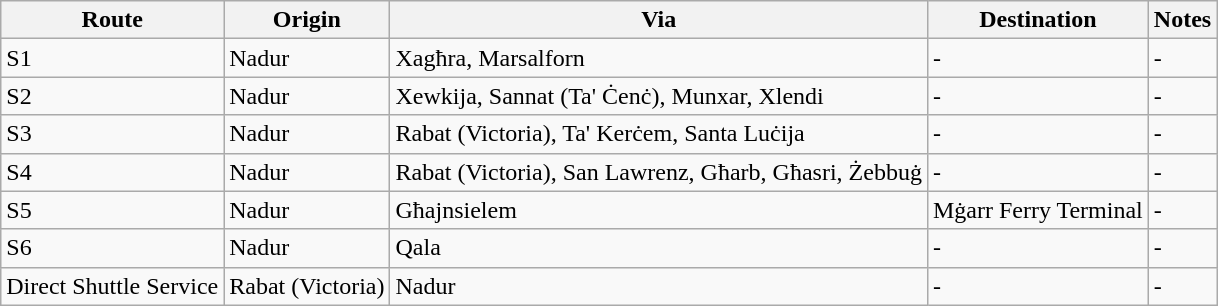<table class="wikitable sortable">
<tr>
<th>Route</th>
<th>Origin</th>
<th>Via</th>
<th>Destination</th>
<th>Notes</th>
</tr>
<tr>
<td>S1</td>
<td>Nadur</td>
<td>Xagħra, Marsalforn</td>
<td>-</td>
<td>-</td>
</tr>
<tr>
<td>S2</td>
<td>Nadur</td>
<td>Xewkija, Sannat (Ta' Ċenċ), Munxar, Xlendi</td>
<td>-</td>
<td>-</td>
</tr>
<tr>
<td>S3</td>
<td>Nadur</td>
<td>Rabat (Victoria), Ta' Kerċem, Santa Luċija</td>
<td>-</td>
<td>-</td>
</tr>
<tr>
<td>S4</td>
<td>Nadur</td>
<td>Rabat (Victoria), San Lawrenz, Għarb, Għasri, Żebbuġ</td>
<td>-</td>
<td>-</td>
</tr>
<tr>
<td>S5</td>
<td>Nadur</td>
<td>Għajnsielem</td>
<td>Mġarr Ferry Terminal</td>
<td>-</td>
</tr>
<tr>
<td>S6</td>
<td>Nadur</td>
<td>Qala</td>
<td>-</td>
<td>-</td>
</tr>
<tr>
<td>Direct Shuttle Service</td>
<td>Rabat (Victoria)</td>
<td>Nadur</td>
<td>-</td>
<td>-</td>
</tr>
</table>
